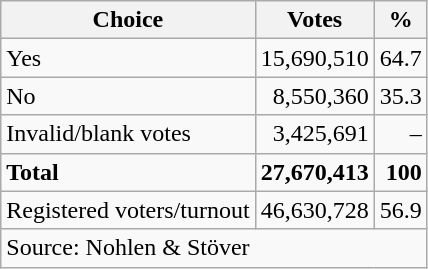<table class=wikitable style=text-align:right>
<tr>
<th>Choice</th>
<th>Votes</th>
<th>%</th>
</tr>
<tr>
<td align=left> Yes</td>
<td>15,690,510</td>
<td>64.7</td>
</tr>
<tr>
<td align=left>No</td>
<td>8,550,360</td>
<td>35.3</td>
</tr>
<tr>
<td align=left>Invalid/blank votes</td>
<td>3,425,691</td>
<td>–</td>
</tr>
<tr>
<td align=left><strong>Total</strong></td>
<td><strong>27,670,413</strong></td>
<td><strong>100</strong></td>
</tr>
<tr>
<td align=left>Registered voters/turnout</td>
<td>46,630,728</td>
<td>56.9</td>
</tr>
<tr>
<td align=left colspan=3>Source: Nohlen & Stöver</td>
</tr>
</table>
